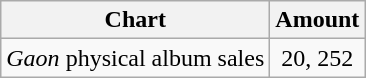<table class="wikitable" style="text-align:center">
<tr>
<th>Chart</th>
<th>Amount</th>
</tr>
<tr>
<td><em>Gaon</em> physical album sales</td>
<td>20, 252</td>
</tr>
</table>
